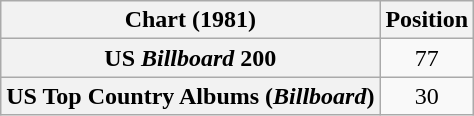<table class="wikitable sortable plainrowheaders" style="text-align:center">
<tr>
<th scope="col">Chart (1981)</th>
<th scope="col">Position</th>
</tr>
<tr>
<th scope="row">US <em>Billboard</em> 200</th>
<td>77</td>
</tr>
<tr>
<th scope="row">US Top Country Albums (<em>Billboard</em>)</th>
<td>30</td>
</tr>
</table>
